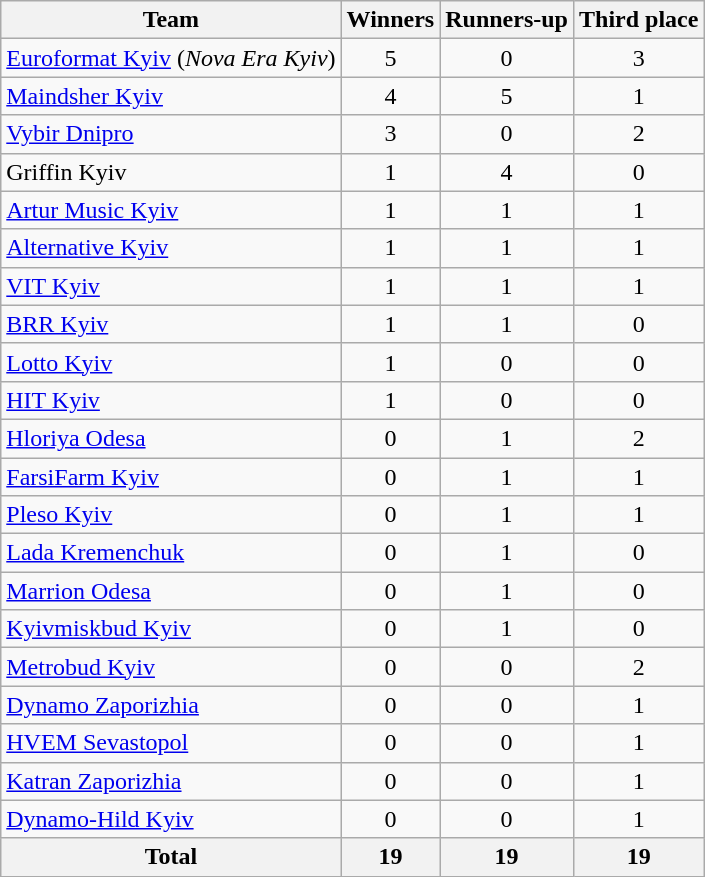<table class="wikitable">
<tr>
<th>Team</th>
<th>Winners</th>
<th>Runners-up</th>
<th>Third place</th>
</tr>
<tr>
<td><a href='#'>Euroformat Kyiv</a> (<em>Nova Era Kyiv</em>)</td>
<td align=center>5</td>
<td align=center>0</td>
<td align=center>3</td>
</tr>
<tr>
<td><a href='#'>Maindsher Kyiv</a></td>
<td align=center>4</td>
<td align=center>5</td>
<td align=center>1</td>
</tr>
<tr>
<td><a href='#'>Vybir Dnipro</a></td>
<td align=center>3</td>
<td align=center>0</td>
<td align=center>2</td>
</tr>
<tr>
<td>Griffin Kyiv</td>
<td align=center>1</td>
<td align=center>4</td>
<td align=center>0</td>
</tr>
<tr>
<td><a href='#'>Artur Music Kyiv</a></td>
<td align=center>1</td>
<td align=center>1</td>
<td align=center>1</td>
</tr>
<tr>
<td><a href='#'>Alternative Kyiv</a></td>
<td align=center>1</td>
<td align=center>1</td>
<td align=center>1</td>
</tr>
<tr>
<td><a href='#'>VIT Kyiv</a></td>
<td align=center>1</td>
<td align=center>1</td>
<td align=center>1</td>
</tr>
<tr>
<td><a href='#'>BRR Kyiv</a></td>
<td align=center>1</td>
<td align=center>1</td>
<td align=center>0</td>
</tr>
<tr>
<td><a href='#'>Lotto Kyiv</a></td>
<td align=center>1</td>
<td align=center>0</td>
<td align=center>0</td>
</tr>
<tr>
<td><a href='#'>HIT Kyiv</a></td>
<td align=center>1</td>
<td align=center>0</td>
<td align=center>0</td>
</tr>
<tr>
<td><a href='#'>Hloriya Odesa</a></td>
<td align=center>0</td>
<td align=center>1</td>
<td align=center>2</td>
</tr>
<tr>
<td><a href='#'>FarsiFarm Kyiv</a></td>
<td align=center>0</td>
<td align=center>1</td>
<td align=center>1</td>
</tr>
<tr>
<td><a href='#'>Pleso Kyiv</a></td>
<td align=center>0</td>
<td align=center>1</td>
<td align=center>1</td>
</tr>
<tr>
<td><a href='#'>Lada Kremenchuk</a></td>
<td align=center>0</td>
<td align=center>1</td>
<td align=center>0</td>
</tr>
<tr>
<td><a href='#'>Marrion Odesa</a></td>
<td align=center>0</td>
<td align=center>1</td>
<td align=center>0</td>
</tr>
<tr>
<td><a href='#'>Kyivmiskbud Kyiv</a></td>
<td align=center>0</td>
<td align=center>1</td>
<td align=center>0</td>
</tr>
<tr>
<td><a href='#'>Metrobud Kyiv</a></td>
<td align=center>0</td>
<td align=center>0</td>
<td align=center>2</td>
</tr>
<tr>
<td><a href='#'>Dynamo Zaporizhia</a></td>
<td align=center>0</td>
<td align=center>0</td>
<td align=center>1</td>
</tr>
<tr>
<td><a href='#'>HVEM Sevastopol</a></td>
<td align=center>0</td>
<td align=center>0</td>
<td align=center>1</td>
</tr>
<tr>
<td><a href='#'>Katran Zaporizhia</a></td>
<td align=center>0</td>
<td align=center>0</td>
<td align=center>1</td>
</tr>
<tr>
<td><a href='#'>Dynamo-Hild Kyiv</a></td>
<td align=center>0</td>
<td align=center>0</td>
<td align=center>1</td>
</tr>
<tr>
<th>Total</th>
<th>19</th>
<th>19</th>
<th>19</th>
</tr>
</table>
